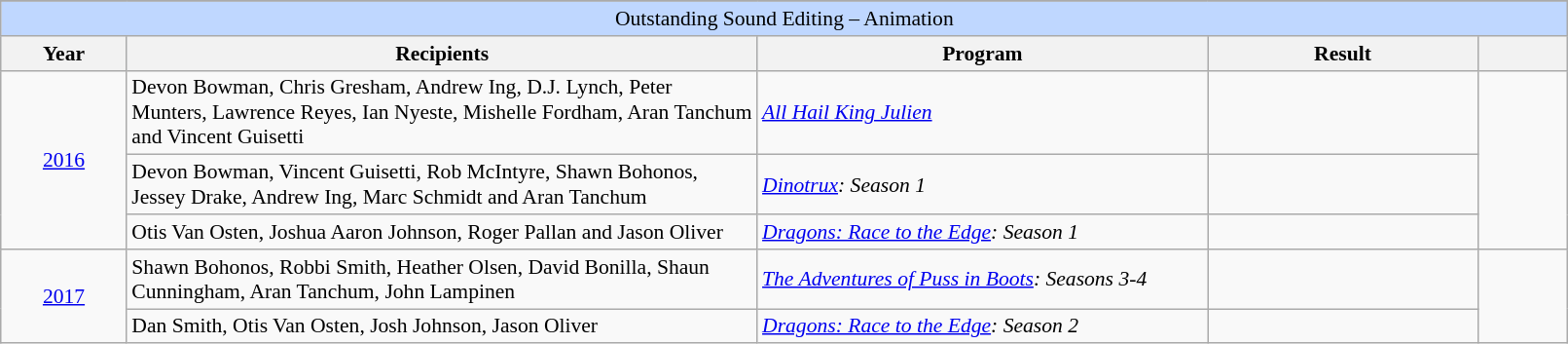<table class="wikitable plainrowheaders" style="font-size: 90%" width=85%>
<tr>
</tr>
<tr ---- bgcolor="#bfd7ff">
<td colspan=6 align=center>Outstanding Sound Editing – Animation</td>
</tr>
<tr ---- bgcolor="#ebf5ff">
<th scope="col" style="width:7%;">Year</th>
<th scope="col" style="width:35%;">Recipients</th>
<th scope="col" style="width:25%;">Program</th>
<th scope="col" style="width:15%;">Result</th>
<th scope="col" class="unsortable" style="width:5%;"></th>
</tr>
<tr>
<td rowspan="3" style="text-align:center;"><a href='#'>2016</a></td>
<td>Devon Bowman, Chris Gresham, Andrew Ing, D.J. Lynch, Peter Munters, Lawrence Reyes, Ian Nyeste, Mishelle Fordham, Aran Tanchum and Vincent Guisetti</td>
<td><em><a href='#'>All Hail King Julien</a></em></td>
<td></td>
<td rowspan="3" style="text-align:center;"></td>
</tr>
<tr>
<td>Devon Bowman, Vincent Guisetti, Rob McIntyre, Shawn Bohonos, Jessey Drake, Andrew Ing, Marc Schmidt and Aran Tanchum</td>
<td><em><a href='#'>Dinotrux</a>: Season 1</em></td>
<td></td>
</tr>
<tr>
<td>Otis Van Osten, Joshua Aaron Johnson, Roger Pallan and Jason Oliver</td>
<td><em><a href='#'>Dragons: Race to the Edge</a>: Season 1</em></td>
<td></td>
</tr>
<tr>
<td rowspan="2" style="text-align:center;"><a href='#'>2017</a></td>
<td>Shawn Bohonos, Robbi Smith, Heather Olsen, David Bonilla, Shaun Cunningham, Aran Tanchum, John Lampinen</td>
<td><em><a href='#'>The Adventures of Puss in Boots</a>: Seasons 3-4</em></td>
<td></td>
<td rowspan="2" style="text-align:center;"></td>
</tr>
<tr>
<td>Dan Smith, Otis Van Osten, Josh Johnson, Jason Oliver</td>
<td><em><a href='#'>Dragons: Race to the Edge</a>: Season 2</em></td>
<td></td>
</tr>
</table>
